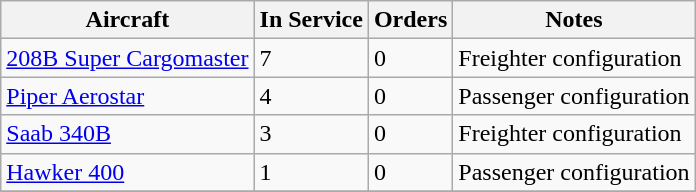<table class="wikitable">
<tr>
<th>Aircraft</th>
<th>In Service</th>
<th>Orders</th>
<th>Notes</th>
</tr>
<tr>
<td><a href='#'>208B Super Cargomaster</a></td>
<td>7</td>
<td>0</td>
<td>Freighter configuration</td>
</tr>
<tr>
<td><a href='#'>Piper Aerostar</a></td>
<td>4</td>
<td>0</td>
<td>Passenger configuration</td>
</tr>
<tr>
<td><a href='#'>Saab 340B</a></td>
<td>3</td>
<td>0</td>
<td>Freighter configuration</td>
</tr>
<tr>
<td><a href='#'>Hawker 400</a></td>
<td>1</td>
<td>0</td>
<td>Passenger configuration</td>
</tr>
<tr>
</tr>
</table>
